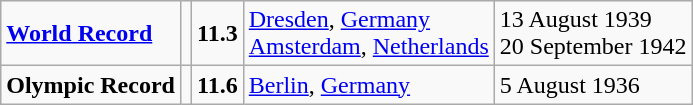<table class="wikitable">
<tr>
<td><strong><a href='#'>World Record</a></strong></td>
<td><br></td>
<td><strong>11.3</strong></td>
<td><a href='#'>Dresden</a>, <a href='#'>Germany</a><br><a href='#'>Amsterdam</a>, <a href='#'>Netherlands</a></td>
<td>13 August 1939<br>20 September 1942</td>
</tr>
<tr>
<td><strong>Olympic Record</strong></td>
<td></td>
<td><strong>11.6</strong></td>
<td><a href='#'>Berlin</a>, <a href='#'>Germany</a></td>
<td>5 August 1936</td>
</tr>
</table>
